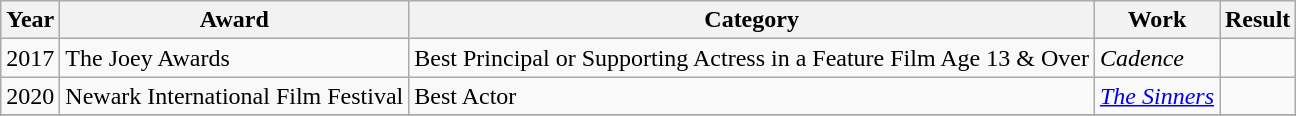<table class="wikitable">
<tr>
<th>Year</th>
<th>Award</th>
<th>Category</th>
<th>Work</th>
<th>Result</th>
</tr>
<tr>
<td>2017</td>
<td>The Joey Awards</td>
<td>Best Principal or Supporting Actress in a Feature Film Age 13 & Over</td>
<td><em>Cadence</em></td>
<td></td>
</tr>
<tr>
<td>2020</td>
<td>Newark International Film Festival</td>
<td>Best Actor</td>
<td><em><a href='#'>The Sinners</a></em></td>
<td></td>
</tr>
<tr>
</tr>
</table>
